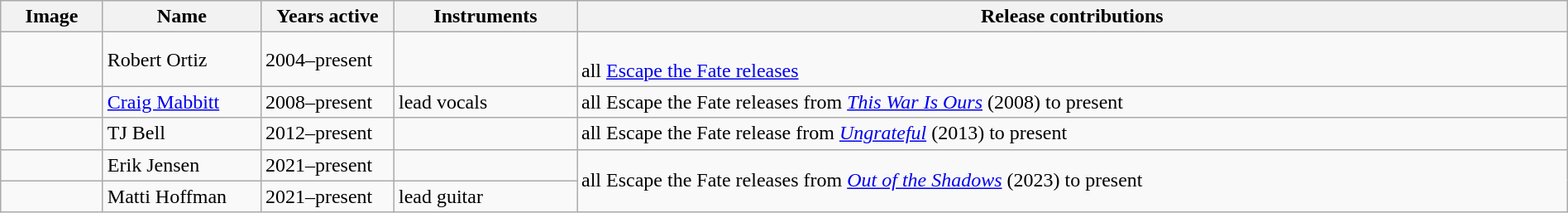<table class="wikitable" border="3" width=100%>
<tr>
<th width="75">Image</th>
<th width="120">Name</th>
<th width="100">Years active</th>
<th width="140">Instruments</th>
<th>Release contributions</th>
</tr>
<tr>
<td></td>
<td>Robert Ortiz</td>
<td>2004–present</td>
<td></td>
<td><br>all <a href='#'>Escape the Fate releases</a></td>
</tr>
<tr>
<td></td>
<td><a href='#'>Craig Mabbitt</a></td>
<td>2008–present</td>
<td>lead vocals</td>
<td>all Escape the Fate releases from <em><a href='#'>This War Is Ours</a></em> (2008) to present</td>
</tr>
<tr>
<td></td>
<td>TJ Bell</td>
<td>2012–present </td>
<td></td>
<td>all Escape the Fate release from <em><a href='#'>Ungrateful</a></em> (2013) to present</td>
</tr>
<tr>
<td></td>
<td>Erik Jensen</td>
<td>2021–present </td>
<td></td>
<td rowspan="2">all Escape the Fate releases from <em><a href='#'>Out of the Shadows</a></em> (2023) to present</td>
</tr>
<tr>
<td></td>
<td>Matti Hoffman</td>
<td>2021–present</td>
<td>lead guitar</td>
</tr>
</table>
